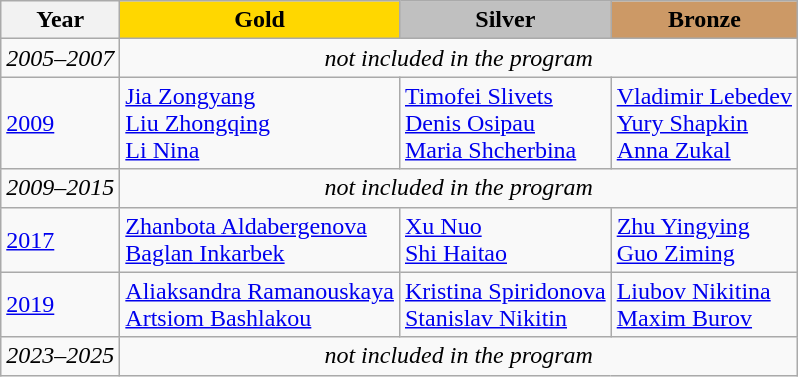<table class="wikitable">
<tr>
<th>Year</th>
<td align=center bgcolor=gold><strong>Gold</strong></td>
<td align=center bgcolor=silver><strong>Silver</strong></td>
<td align=center bgcolor=cc9966><strong>Bronze</strong></td>
</tr>
<tr>
<td><em>2005–2007</em></td>
<td colspan=3 align=center><em>not included in the program</em></td>
</tr>
<tr>
<td><a href='#'>2009</a></td>
<td> <a href='#'>Jia Zongyang</a><br><a href='#'>Liu Zhongqing</a><br><a href='#'>Li Nina</a></td>
<td> <a href='#'>Timofei Slivets</a><br><a href='#'>Denis Osipau</a><br><a href='#'>Maria Shcherbina</a></td>
<td> <a href='#'>Vladimir Lebedev</a><br><a href='#'>Yury Shapkin</a><br><a href='#'>Anna Zukal</a></td>
</tr>
<tr>
<td><em>2009–2015</em></td>
<td colspan=3 align=center><em>not included in the program</em></td>
</tr>
<tr>
<td><a href='#'>2017</a></td>
<td> <a href='#'>Zhanbota Aldabergenova</a><br><a href='#'>Baglan Inkarbek</a></td>
<td> <a href='#'>Xu Nuo</a><br><a href='#'>Shi Haitao</a></td>
<td> <a href='#'>Zhu Yingying</a><br><a href='#'>Guo Ziming</a></td>
</tr>
<tr>
<td><a href='#'>2019</a></td>
<td> <a href='#'>Aliaksandra Ramanouskaya</a><br><a href='#'>Artsiom Bashlakou</a></td>
<td> <a href='#'>Kristina Spiridonova</a><br><a href='#'>Stanislav Nikitin</a></td>
<td> <a href='#'>Liubov Nikitina</a><br><a href='#'>Maxim Burov</a></td>
</tr>
<tr>
<td><em>2023–2025</em></td>
<td colspan=3 align=center><em>not included in the program</em></td>
</tr>
</table>
